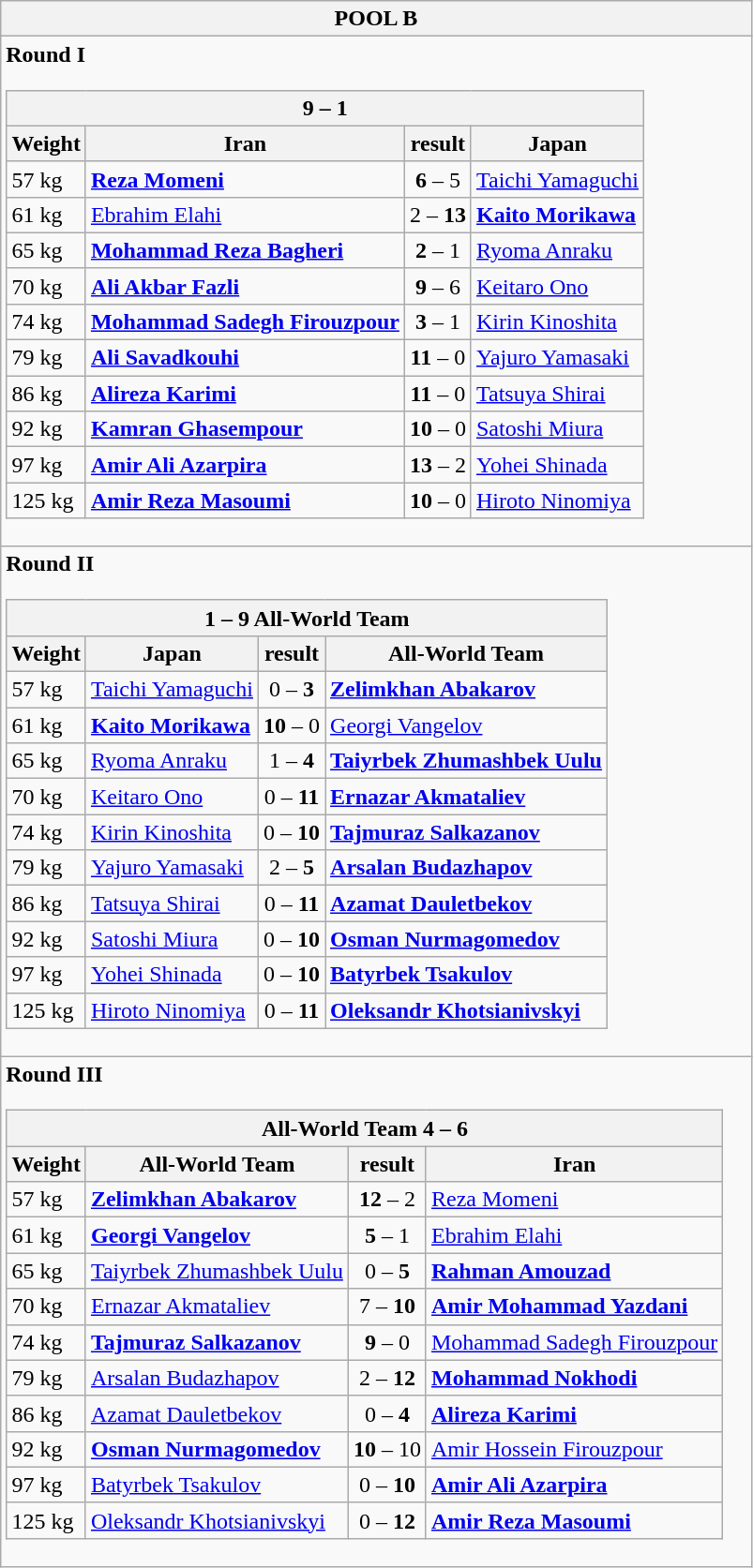<table class="wikitable outercollapse">
<tr>
<th>POOL B</th>
</tr>
<tr>
<td><strong>Round I</strong><br><table class="wikitable collapsible innercollapse">
<tr>
<th colspan="4"> 9 – 1 </th>
</tr>
<tr>
<th>Weight</th>
<th>Iran</th>
<th>result</th>
<th>Japan</th>
</tr>
<tr>
<td>57 kg</td>
<td><strong><a href='#'>Reza Momeni</a></strong></td>
<td align=center><strong>6</strong> – 5</td>
<td><a href='#'>Taichi Yamaguchi</a></td>
</tr>
<tr>
<td>61 kg</td>
<td><a href='#'>Ebrahim Elahi</a></td>
<td align="center">2 – <strong>13</strong></td>
<td><strong><a href='#'>Kaito Morikawa</a></strong></td>
</tr>
<tr>
<td>65 kg</td>
<td><strong><a href='#'>Mohammad Reza Bagheri</a></strong></td>
<td align=center><strong>2</strong> – 1</td>
<td><a href='#'>Ryoma Anraku</a></td>
</tr>
<tr>
<td>70 kg</td>
<td><strong><a href='#'>Ali Akbar Fazli</a></strong></td>
<td align=center><strong>9</strong> – 6</td>
<td><a href='#'>Keitaro Ono</a></td>
</tr>
<tr>
<td>74 kg</td>
<td><strong><a href='#'>Mohammad Sadegh Firouzpour</a></strong></td>
<td align=center><strong>3</strong> – 1</td>
<td><a href='#'>Kirin Kinoshita</a></td>
</tr>
<tr>
<td>79 kg</td>
<td><strong><a href='#'>Ali Savadkouhi</a></strong></td>
<td align=center><strong>11</strong> – 0</td>
<td><a href='#'>Yajuro Yamasaki</a></td>
</tr>
<tr>
<td>86 kg</td>
<td><strong><a href='#'>Alireza Karimi</a></strong></td>
<td align=center><strong>11</strong> – 0</td>
<td><a href='#'>Tatsuya Shirai</a></td>
</tr>
<tr>
<td>92 kg</td>
<td><strong><a href='#'>Kamran Ghasempour</a></strong></td>
<td align=center><strong>10</strong> – 0</td>
<td><a href='#'>Satoshi Miura</a></td>
</tr>
<tr>
<td>97 kg</td>
<td><strong><a href='#'>Amir Ali Azarpira</a></strong></td>
<td align=center><strong>13</strong> – 2</td>
<td><a href='#'>Yohei Shinada</a></td>
</tr>
<tr>
<td>125 kg</td>
<td><strong><a href='#'>Amir Reza Masoumi</a></strong></td>
<td align=center><strong>10</strong> – 0</td>
<td><a href='#'>Hiroto Ninomiya</a></td>
</tr>
</table>
</td>
</tr>
<tr>
<td><strong>Round II</strong><br><table class="wikitable collapsible innercollapse">
<tr>
<th colspan="4"> 1 –  9 All-World Team</th>
</tr>
<tr>
<th>Weight</th>
<th>Japan</th>
<th>result</th>
<th>All-World Team</th>
</tr>
<tr>
<td>57 kg</td>
<td><a href='#'>Taichi Yamaguchi</a></td>
<td align="center">0 – <strong>3</strong></td>
<td><strong><a href='#'>Zelimkhan Abakarov</a></strong></td>
</tr>
<tr>
<td>61 kg</td>
<td><strong><a href='#'>Kaito Morikawa</a></strong></td>
<td align=center><strong>10</strong> – 0</td>
<td><a href='#'>Georgi Vangelov</a></td>
</tr>
<tr>
<td>65 kg</td>
<td><a href='#'>Ryoma Anraku</a></td>
<td align="center">1 – <strong>4</strong></td>
<td><strong><a href='#'>Taiyrbek Zhumashbek Uulu</a></strong></td>
</tr>
<tr>
<td>70 kg</td>
<td><a href='#'>Keitaro Ono</a></td>
<td align="center">0 – <strong>11</strong></td>
<td><strong><a href='#'>Ernazar Akmataliev</a></strong></td>
</tr>
<tr>
<td>74 kg</td>
<td><a href='#'>Kirin Kinoshita</a></td>
<td align="center">0 – <strong>10</strong></td>
<td><strong><a href='#'>Tajmuraz Salkazanov</a></strong></td>
</tr>
<tr>
<td>79 kg</td>
<td><a href='#'>Yajuro Yamasaki</a></td>
<td align="center">2 – <strong>5</strong></td>
<td><strong><a href='#'>Arsalan Budazhapov</a></strong></td>
</tr>
<tr>
<td>86 kg</td>
<td><a href='#'>Tatsuya Shirai</a></td>
<td align="center">0 – <strong>11</strong></td>
<td><strong><a href='#'>Azamat Dauletbekov</a></strong></td>
</tr>
<tr>
<td>92 kg</td>
<td><a href='#'>Satoshi Miura</a></td>
<td align="center">0 – <strong>10</strong></td>
<td><strong><a href='#'>Osman Nurmagomedov</a></strong></td>
</tr>
<tr>
<td>97 kg</td>
<td><a href='#'>Yohei Shinada</a></td>
<td align="center">0 – <strong>10</strong></td>
<td><strong><a href='#'>Batyrbek Tsakulov</a></strong></td>
</tr>
<tr>
<td>125 kg</td>
<td><a href='#'>Hiroto Ninomiya</a></td>
<td align="center">0 – <strong>11</strong></td>
<td><strong><a href='#'>Oleksandr Khotsianivskyi</a></strong></td>
</tr>
</table>
</td>
</tr>
<tr>
<td><strong>Round III</strong><br><table class="wikitable collapsible innercollapse">
<tr>
<th colspan="4">All-World Team 4 – 6 </th>
</tr>
<tr>
<th>Weight</th>
<th>All-World Team</th>
<th>result</th>
<th>Iran</th>
</tr>
<tr>
<td>57 kg</td>
<td><strong><a href='#'>Zelimkhan Abakarov</a></strong></td>
<td align=center><strong>12</strong> – 2</td>
<td><a href='#'>Reza Momeni</a></td>
</tr>
<tr>
<td>61 kg</td>
<td><strong><a href='#'>Georgi Vangelov</a></strong></td>
<td align=center><strong>5</strong> – 1</td>
<td><a href='#'>Ebrahim Elahi</a></td>
</tr>
<tr>
<td>65 kg</td>
<td><a href='#'>Taiyrbek Zhumashbek Uulu</a></td>
<td align="center">0 – <strong>5</strong></td>
<td><strong><a href='#'>Rahman Amouzad</a></strong></td>
</tr>
<tr>
<td>70 kg</td>
<td><a href='#'>Ernazar Akmataliev</a></td>
<td align=center>7 – <strong>10</strong></td>
<td><strong><a href='#'>Amir Mohammad Yazdani</a></strong></td>
</tr>
<tr>
<td>74 kg</td>
<td><strong><a href='#'>Tajmuraz Salkazanov</a></strong></td>
<td align=center><strong>9</strong> – 0</td>
<td><a href='#'>Mohammad Sadegh Firouzpour</a></td>
</tr>
<tr>
<td>79 kg</td>
<td><a href='#'>Arsalan Budazhapov</a></td>
<td align=center>2 – <strong>12</strong></td>
<td><strong><a href='#'>Mohammad Nokhodi</a></strong></td>
</tr>
<tr>
<td>86 kg</td>
<td><a href='#'>Azamat Dauletbekov</a></td>
<td align=center>0 – <strong>4</strong></td>
<td><strong><a href='#'>Alireza Karimi</a></strong></td>
</tr>
<tr>
<td>92 kg</td>
<td><strong><a href='#'>Osman Nurmagomedov</a></strong></td>
<td align=center><strong>10</strong> – 10</td>
<td><a href='#'>Amir Hossein Firouzpour</a></td>
</tr>
<tr>
<td>97 kg</td>
<td><a href='#'>Batyrbek Tsakulov</a></td>
<td align=center>0 – <strong>10</strong></td>
<td><strong><a href='#'>Amir Ali Azarpira</a></strong></td>
</tr>
<tr>
<td>125 kg</td>
<td><a href='#'>Oleksandr Khotsianivskyi</a></td>
<td align=center>0 – <strong>12</strong></td>
<td><strong><a href='#'>Amir Reza Masoumi</a></strong></td>
</tr>
</table>
</td>
</tr>
</table>
